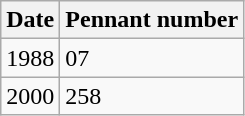<table class="wikitable">
<tr>
<th>Date</th>
<th>Pennant number</th>
</tr>
<tr>
<td>1988</td>
<td>07</td>
</tr>
<tr>
<td>2000</td>
<td>258</td>
</tr>
</table>
